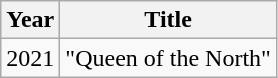<table class="wikitable plainrowheaders sortable">
<tr>
<th scope="col">Year</th>
<th scope="col">Title</th>
</tr>
<tr>
<td>2021</td>
<td>"Queen of the North" </td>
</tr>
</table>
